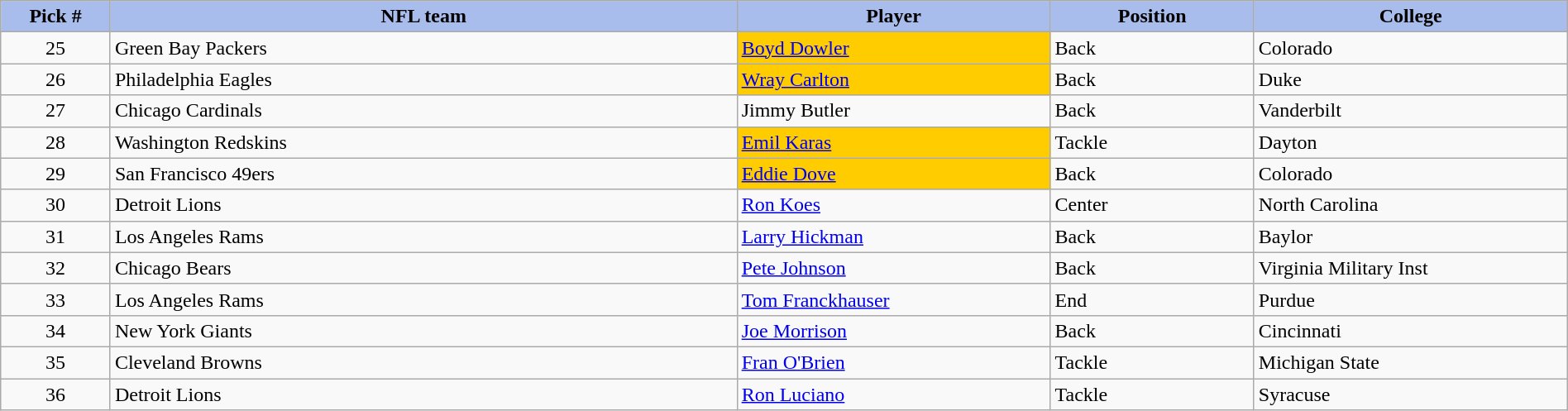<table class="wikitable sortable sortable" style="width: 100%">
<tr>
<th style="background:#A8BDEC;" width=7%>Pick #</th>
<th width=40% style="background:#A8BDEC;">NFL team</th>
<th width=20% style="background:#A8BDEC;">Player</th>
<th width=13% style="background:#A8BDEC;">Position</th>
<th style="background:#A8BDEC;">College</th>
</tr>
<tr>
<td align=center>25</td>
<td>Green Bay Packers</td>
<td bgcolor="#FFCC00"><a href='#'>Boyd Dowler</a></td>
<td>Back</td>
<td>Colorado</td>
</tr>
<tr>
<td align=center>26</td>
<td>Philadelphia Eagles</td>
<td bgcolor="#FFCC00"><a href='#'>Wray Carlton</a></td>
<td>Back</td>
<td>Duke</td>
</tr>
<tr>
<td align=center>27</td>
<td>Chicago Cardinals</td>
<td>Jimmy Butler</td>
<td>Back</td>
<td>Vanderbilt</td>
</tr>
<tr>
<td align=center>28</td>
<td>Washington Redskins</td>
<td bgcolor="#FFCC00"><a href='#'>Emil Karas</a></td>
<td>Tackle</td>
<td>Dayton</td>
</tr>
<tr>
<td align=center>29</td>
<td>San Francisco 49ers</td>
<td bgcolor="#FFCC00"><a href='#'>Eddie Dove</a></td>
<td>Back</td>
<td>Colorado</td>
</tr>
<tr>
<td align=center>30</td>
<td>Detroit Lions</td>
<td><a href='#'>Ron Koes</a></td>
<td>Center</td>
<td>North Carolina</td>
</tr>
<tr>
<td align=center>31</td>
<td>Los Angeles Rams</td>
<td><a href='#'>Larry Hickman</a></td>
<td>Back</td>
<td>Baylor</td>
</tr>
<tr>
<td align=center>32</td>
<td>Chicago Bears</td>
<td><a href='#'>Pete Johnson</a></td>
<td>Back</td>
<td>Virginia Military Inst</td>
</tr>
<tr>
<td align=center>33</td>
<td>Los Angeles Rams</td>
<td><a href='#'>Tom Franckhauser</a></td>
<td>End</td>
<td>Purdue</td>
</tr>
<tr>
<td align=center>34</td>
<td>New York Giants</td>
<td><a href='#'>Joe Morrison</a></td>
<td>Back</td>
<td>Cincinnati</td>
</tr>
<tr>
<td align=center>35</td>
<td>Cleveland Browns</td>
<td><a href='#'>Fran O'Brien</a></td>
<td>Tackle</td>
<td>Michigan State</td>
</tr>
<tr>
<td align=center>36</td>
<td>Detroit Lions</td>
<td><a href='#'>Ron Luciano</a></td>
<td>Tackle</td>
<td>Syracuse</td>
</tr>
</table>
